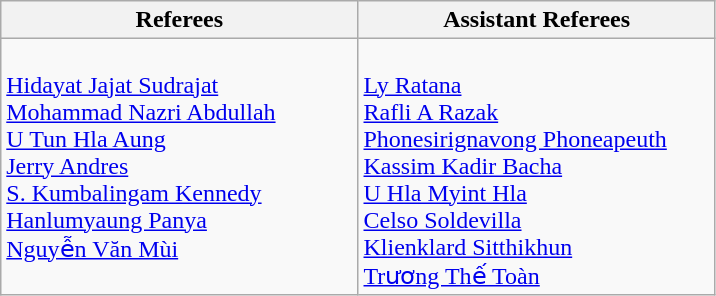<table class=wikitable>
<tr>
<th width=44%>Referees</th>
<th width=44%>Assistant Referees</th>
</tr>
<tr valign=top>
<td><br> <a href='#'>Hidayat Jajat Sudrajat</a><br>
 <a href='#'>Mohammad Nazri Abdullah</a><br>
 <a href='#'>U Tun Hla Aung</a><br>
 <a href='#'>Jerry Andres</a><br>
 <a href='#'>S. Kumbalingam Kennedy</a><br>
 <a href='#'>Hanlumyaung Panya</a><br>
 <a href='#'>Nguyễn Văn Mùi</a></td>
<td><br> <a href='#'>Ly Ratana</a><br>
 <a href='#'>Rafli A Razak</a><br>
 <a href='#'>Phonesirignavong Phoneapeuth</a><br>
 <a href='#'>Kassim Kadir Bacha</a><br>
 <a href='#'>U Hla Myint Hla</a><br>
 <a href='#'>Celso Soldevilla</a><br>
 <a href='#'>Klienklard Sitthikhun</a><br>
 <a href='#'>Trương Thế Toàn</a></td>
</tr>
</table>
